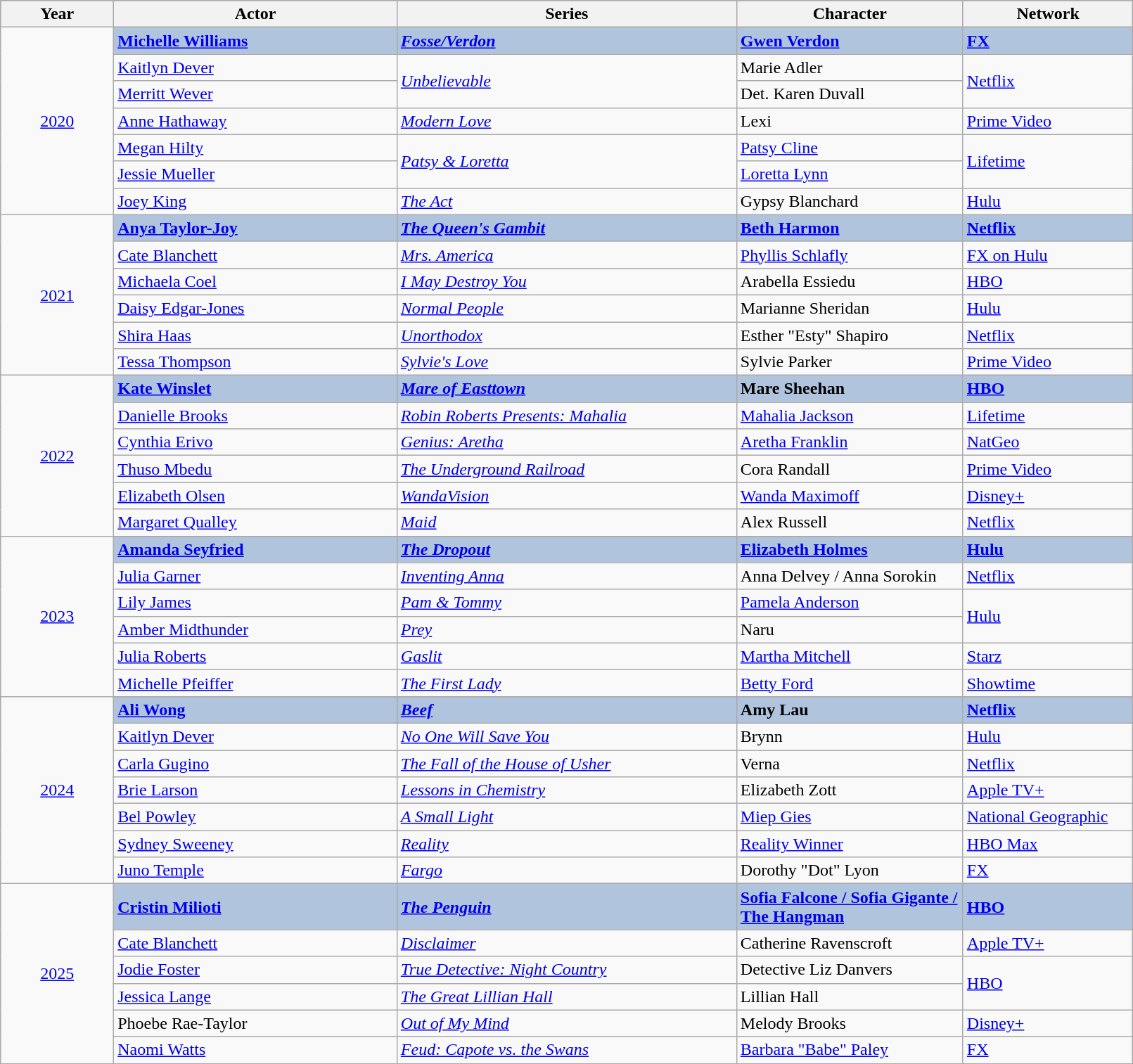<table class="wikitable" style="width:85%">
<tr style="background:#bebebe;">
<th style="width:10%;">Year</th>
<th style="wodth:25%;">Actor</th>
<th style="width:30%;">Series</th>
<th style="width:20%;">Character</th>
<th style="width:15%;">Network</th>
</tr>
<tr>
<td rowspan="7" style="text-align:center;"><a href='#'>2020</a><br></td>
<td style="background:#B0C4DE;"><strong><a href='#'>Michelle Williams</a></strong></td>
<td style="background:#B0C4DE;"><strong><em><a href='#'>Fosse/Verdon</a></em></strong></td>
<td style="background:#B0C4DE;"><strong><a href='#'>Gwen Verdon</a></strong></td>
<td style="background:#B0C4DE;"><strong><a href='#'>FX</a></strong></td>
</tr>
<tr>
<td><a href='#'>Kaitlyn Dever</a></td>
<td rowspan="2"><em><a href='#'>Unbelievable</a></em></td>
<td>Marie Adler</td>
<td rowspan="2"><a href='#'>Netflix</a></td>
</tr>
<tr>
<td><a href='#'>Merritt Wever</a></td>
<td>Det. Karen Duvall</td>
</tr>
<tr>
<td><a href='#'>Anne Hathaway</a></td>
<td><em><a href='#'>Modern Love</a></em></td>
<td>Lexi</td>
<td><a href='#'>Prime Video</a></td>
</tr>
<tr>
<td><a href='#'>Megan Hilty</a></td>
<td rowspan="2"><em><a href='#'>Patsy & Loretta</a></em></td>
<td><a href='#'>Patsy Cline</a></td>
<td rowspan="2"><a href='#'>Lifetime</a></td>
</tr>
<tr>
<td><a href='#'>Jessie Mueller</a></td>
<td><a href='#'>Loretta Lynn</a></td>
</tr>
<tr>
<td><a href='#'>Joey King</a></td>
<td><em><a href='#'>The Act</a></em></td>
<td>Gypsy Blanchard</td>
<td><a href='#'>Hulu</a></td>
</tr>
<tr>
<td rowspan="6" style="text-align:center;"><a href='#'>2021</a><br></td>
<td style="background:#B0C4DE;"><strong><a href='#'>Anya Taylor-Joy</a></strong></td>
<td style="background:#B0C4DE;"><strong><em><a href='#'>The Queen's Gambit</a></em></strong></td>
<td style="background:#B0C4DE;"><strong><a href='#'>Beth Harmon</a></strong></td>
<td style="background:#B0C4DE;"><strong><a href='#'>Netflix</a></strong></td>
</tr>
<tr>
<td><a href='#'>Cate Blanchett</a></td>
<td><em><a href='#'>Mrs. America</a></em></td>
<td><a href='#'>Phyllis Schlafly</a></td>
<td><a href='#'>FX on Hulu</a></td>
</tr>
<tr>
<td><a href='#'>Michaela Coel</a></td>
<td><em><a href='#'>I May Destroy You</a></em></td>
<td>Arabella Essiedu</td>
<td><a href='#'>HBO</a></td>
</tr>
<tr>
<td><a href='#'>Daisy Edgar-Jones</a></td>
<td><em><a href='#'>Normal People</a></em></td>
<td>Marianne Sheridan</td>
<td><a href='#'>Hulu</a></td>
</tr>
<tr>
<td><a href='#'>Shira Haas</a></td>
<td><em><a href='#'>Unorthodox</a></em></td>
<td>Esther "Esty" Shapiro</td>
<td><a href='#'>Netflix</a></td>
</tr>
<tr>
<td><a href='#'>Tessa Thompson</a></td>
<td><em><a href='#'>Sylvie's Love</a></em></td>
<td>Sylvie Parker</td>
<td><a href='#'>Prime Video</a></td>
</tr>
<tr>
<td rowspan="6" style="text-align:center;"><a href='#'>2022</a><br></td>
<td style="background:#B0C4DE;"><strong><a href='#'>Kate Winslet</a></strong></td>
<td style="background:#B0C4DE;"><strong><em><a href='#'>Mare of Easttown</a></em></strong></td>
<td style="background:#B0C4DE;"><strong>Mare Sheehan</strong></td>
<td style="background:#B0C4DE;"><strong><a href='#'>HBO</a></strong></td>
</tr>
<tr>
<td><a href='#'>Danielle Brooks</a></td>
<td><em><a href='#'>Robin Roberts Presents: Mahalia</a></em></td>
<td><a href='#'>Mahalia Jackson</a></td>
<td><a href='#'>Lifetime</a></td>
</tr>
<tr>
<td><a href='#'>Cynthia Erivo</a></td>
<td><em><a href='#'>Genius: Aretha</a></em></td>
<td><a href='#'>Aretha Franklin</a></td>
<td><a href='#'>NatGeo</a></td>
</tr>
<tr>
<td><a href='#'>Thuso Mbedu</a></td>
<td><em><a href='#'>The Underground Railroad</a></em></td>
<td>Cora Randall</td>
<td><a href='#'>Prime Video</a></td>
</tr>
<tr>
<td><a href='#'>Elizabeth Olsen</a></td>
<td><em><a href='#'>WandaVision</a></em></td>
<td><a href='#'>Wanda Maximoff</a></td>
<td><a href='#'>Disney+</a></td>
</tr>
<tr>
<td><a href='#'>Margaret Qualley</a></td>
<td><em><a href='#'>Maid</a></em></td>
<td>Alex Russell</td>
<td><a href='#'>Netflix</a></td>
</tr>
<tr>
<td rowspan="7" style="text-align:center;"><a href='#'>2023</a><br></td>
</tr>
<tr style="background:#B0C4DE;">
<td><strong><a href='#'>Amanda Seyfried</a></strong></td>
<td><strong><em><a href='#'>The Dropout</a></em></strong></td>
<td><strong><a href='#'>Elizabeth Holmes</a></strong></td>
<td><strong><a href='#'>Hulu</a></strong></td>
</tr>
<tr>
<td><a href='#'>Julia Garner</a></td>
<td><em><a href='#'>Inventing Anna</a></em></td>
<td>Anna Delvey / Anna Sorokin</td>
<td><a href='#'>Netflix</a></td>
</tr>
<tr>
<td><a href='#'>Lily James</a></td>
<td><em><a href='#'>Pam & Tommy</a></em></td>
<td><a href='#'>Pamela Anderson</a></td>
<td rowspan="2"><a href='#'>Hulu</a></td>
</tr>
<tr>
<td><a href='#'>Amber Midthunder</a></td>
<td><em><a href='#'>Prey</a></em></td>
<td>Naru</td>
</tr>
<tr>
<td><a href='#'>Julia Roberts</a></td>
<td><em><a href='#'>Gaslit</a></em></td>
<td><a href='#'>Martha Mitchell</a></td>
<td><a href='#'>Starz</a></td>
</tr>
<tr>
<td><a href='#'>Michelle Pfeiffer</a></td>
<td><em><a href='#'>The First Lady</a></em></td>
<td><a href='#'>Betty Ford</a></td>
<td><a href='#'>Showtime</a></td>
</tr>
<tr>
<td rowspan="8" style="text-align:center;"><a href='#'>2024</a><br></td>
</tr>
<tr style="background:#B0C4DE;">
<td><strong><a href='#'>Ali Wong</a></strong></td>
<td><strong><em><a href='#'>Beef</a></em></strong></td>
<td><strong>Amy Lau</strong></td>
<td><strong><a href='#'>Netflix</a></strong></td>
</tr>
<tr>
<td><a href='#'>Kaitlyn Dever</a></td>
<td><em><a href='#'>No One Will Save You</a></em></td>
<td>Brynn</td>
<td><a href='#'>Hulu</a></td>
</tr>
<tr>
<td><a href='#'>Carla Gugino</a></td>
<td><em><a href='#'>The Fall of the House of Usher</a></em></td>
<td>Verna</td>
<td><a href='#'>Netflix</a></td>
</tr>
<tr>
<td><a href='#'>Brie Larson</a></td>
<td><em><a href='#'>Lessons in Chemistry</a></em></td>
<td>Elizabeth Zott</td>
<td><a href='#'>Apple TV+</a></td>
</tr>
<tr>
<td><a href='#'>Bel Powley</a></td>
<td><em><a href='#'>A Small Light</a></em></td>
<td><a href='#'>Miep Gies</a></td>
<td><a href='#'>National Geographic</a></td>
</tr>
<tr>
<td><a href='#'>Sydney Sweeney</a></td>
<td><em><a href='#'>Reality</a></em></td>
<td><a href='#'>Reality Winner</a></td>
<td><a href='#'>HBO Max</a></td>
</tr>
<tr>
<td><a href='#'>Juno Temple</a></td>
<td><em><a href='#'>Fargo</a></em></td>
<td>Dorothy "Dot" Lyon</td>
<td><a href='#'>FX</a></td>
</tr>
<tr>
<td rowspan="7" style="text-align:center;"><a href='#'>2025</a><br></td>
</tr>
<tr style="background:#B0C4DE;">
<td><strong><a href='#'>Cristin Milioti</a></strong></td>
<td><strong><em><a href='#'>The Penguin</a></em></strong></td>
<td><strong><a href='#'>Sofia Falcone / Sofia Gigante / The Hangman</a></strong></td>
<td><strong><a href='#'>HBO</a></strong></td>
</tr>
<tr>
<td><a href='#'>Cate Blanchett</a></td>
<td><em><a href='#'>Disclaimer</a></em></td>
<td>Catherine Ravenscroft</td>
<td><a href='#'>Apple TV+</a></td>
</tr>
<tr>
<td><a href='#'>Jodie Foster</a></td>
<td><em><a href='#'>True Detective: Night Country</a></em></td>
<td>Detective Liz Danvers</td>
<td rowspan="2"><a href='#'>HBO</a></td>
</tr>
<tr>
<td><a href='#'>Jessica Lange</a></td>
<td><em><a href='#'>The Great Lillian Hall</a></em></td>
<td>Lillian Hall</td>
</tr>
<tr>
<td>Phoebe Rae-Taylor</td>
<td><em><a href='#'>Out of My Mind</a></em></td>
<td>Melody Brooks</td>
<td><a href='#'>Disney+</a></td>
</tr>
<tr>
<td><a href='#'>Naomi Watts</a></td>
<td><em><a href='#'>Feud: Capote vs. the Swans</a></em></td>
<td><a href='#'>Barbara "Babe" Paley</a></td>
<td><a href='#'>FX</a></td>
</tr>
<tr>
</tr>
</table>
